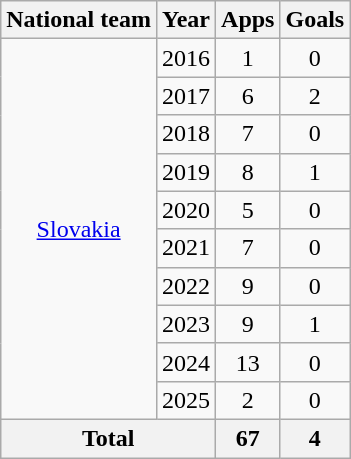<table class="wikitable" style="text-align:center">
<tr>
<th>National team</th>
<th>Year</th>
<th>Apps</th>
<th>Goals</th>
</tr>
<tr>
<td rowspan=10><a href='#'>Slovakia</a></td>
<td>2016</td>
<td>1</td>
<td>0</td>
</tr>
<tr>
<td>2017</td>
<td>6</td>
<td>2</td>
</tr>
<tr>
<td>2018</td>
<td>7</td>
<td>0</td>
</tr>
<tr>
<td>2019</td>
<td>8</td>
<td>1</td>
</tr>
<tr>
<td>2020</td>
<td>5</td>
<td>0</td>
</tr>
<tr>
<td>2021</td>
<td>7</td>
<td>0</td>
</tr>
<tr>
<td>2022</td>
<td>9</td>
<td>0</td>
</tr>
<tr>
<td>2023</td>
<td>9</td>
<td>1</td>
</tr>
<tr>
<td>2024</td>
<td>13</td>
<td>0</td>
</tr>
<tr>
<td>2025</td>
<td>2</td>
<td>0</td>
</tr>
<tr>
<th colspan=2>Total</th>
<th>67</th>
<th>4</th>
</tr>
</table>
